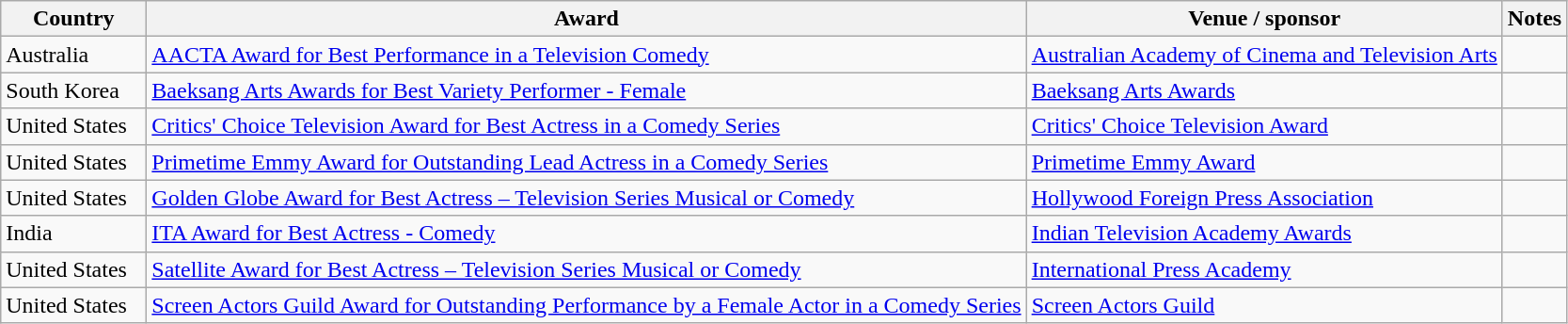<table class="wikitable sortable">
<tr>
<th style="width:6em;">Country</th>
<th>Award</th>
<th>Venue / sponsor</th>
<th>Notes</th>
</tr>
<tr>
<td>Australia</td>
<td><a href='#'>AACTA Award for Best Performance in a Television Comedy</a></td>
<td><a href='#'>Australian Academy of Cinema and Television Arts</a></td>
<td></td>
</tr>
<tr>
<td>South Korea</td>
<td><a href='#'>Baeksang Arts Awards for Best Variety Performer - Female</a></td>
<td><a href='#'>Baeksang Arts Awards</a></td>
<td></td>
</tr>
<tr>
<td>United States</td>
<td><a href='#'>Critics' Choice Television Award for Best Actress in a Comedy Series</a></td>
<td><a href='#'>Critics' Choice Television Award</a></td>
<td></td>
</tr>
<tr>
<td>United States</td>
<td><a href='#'>Primetime Emmy Award for Outstanding Lead Actress in a Comedy Series</a></td>
<td><a href='#'>Primetime Emmy Award</a></td>
<td></td>
</tr>
<tr>
<td>United States</td>
<td><a href='#'>Golden Globe Award for Best Actress – Television Series Musical or Comedy</a></td>
<td><a href='#'>Hollywood Foreign Press Association</a></td>
<td></td>
</tr>
<tr>
<td>India</td>
<td><a href='#'>ITA Award for Best Actress - Comedy</a></td>
<td><a href='#'>Indian Television Academy Awards</a></td>
<td></td>
</tr>
<tr>
<td>United States</td>
<td><a href='#'>Satellite Award for Best Actress – Television Series Musical or Comedy</a></td>
<td><a href='#'>International Press Academy</a></td>
<td></td>
</tr>
<tr>
<td>United States</td>
<td><a href='#'>Screen Actors Guild Award for Outstanding Performance by a Female Actor in a Comedy Series</a></td>
<td><a href='#'>Screen Actors Guild</a></td>
<td></td>
</tr>
</table>
